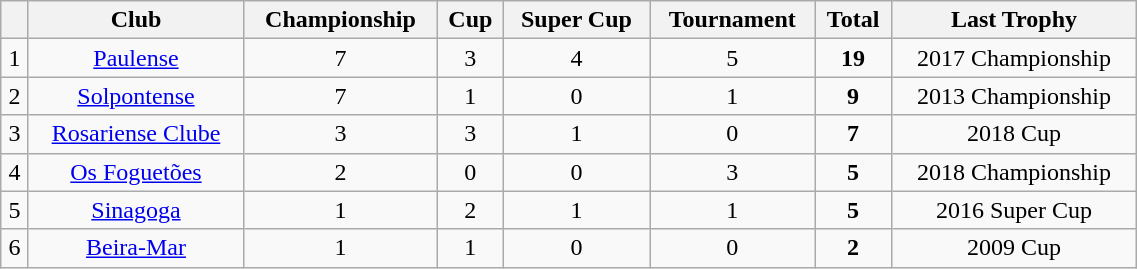<table class="wikitable sortable" width=60%>
<tr>
<th></th>
<th>Club</th>
<th>Championship</th>
<th>Cup</th>
<th>Super Cup</th>
<th>Tournament</th>
<th>Total</th>
<th>Last Trophy</th>
</tr>
<tr align=center>
<td>1</td>
<td><a href='#'>Paulense</a></td>
<td>7</td>
<td>3</td>
<td>4</td>
<td>5</td>
<td><strong>19</strong></td>
<td>2017 Championship</td>
</tr>
<tr align=center>
<td>2</td>
<td><a href='#'>Solpontense</a></td>
<td>7</td>
<td>1</td>
<td>0</td>
<td>1</td>
<td><strong>9</strong></td>
<td>2013 Championship</td>
</tr>
<tr align=center>
<td>3</td>
<td><a href='#'>Rosariense Clube</a></td>
<td>3</td>
<td>3</td>
<td>1</td>
<td>0</td>
<td><strong>7</strong></td>
<td>2018 Cup</td>
</tr>
<tr align=center>
<td>4</td>
<td><a href='#'>Os Foguetões</a></td>
<td>2</td>
<td>0</td>
<td>0</td>
<td>3</td>
<td><strong>5</strong></td>
<td>2018 Championship</td>
</tr>
<tr align=center>
<td>5</td>
<td><a href='#'>Sinagoga</a></td>
<td>1</td>
<td>2</td>
<td>1</td>
<td>1</td>
<td><strong>5</strong></td>
<td>2016 Super Cup</td>
</tr>
<tr align=center>
<td>6</td>
<td><a href='#'>Beira-Mar</a></td>
<td>1</td>
<td>1</td>
<td>0</td>
<td>0</td>
<td><strong>2</strong></td>
<td>2009 Cup</td>
</tr>
</table>
